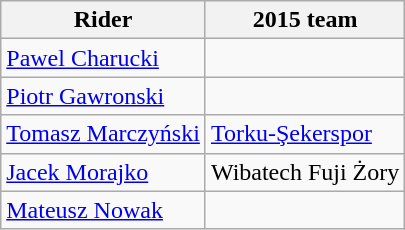<table class="wikitable">
<tr>
<th>Rider</th>
<th>2015 team</th>
</tr>
<tr>
<td><a href='#'>Pawel Charucki</a></td>
<td></td>
</tr>
<tr>
<td><a href='#'>Piotr Gawronski</a></td>
<td></td>
</tr>
<tr>
<td><a href='#'>Tomasz Marczyński</a></td>
<td><a href='#'>Torku-Şekerspor</a></td>
</tr>
<tr>
<td><a href='#'>Jacek Morajko</a></td>
<td>Wibatech Fuji Żory</td>
</tr>
<tr>
<td><a href='#'>Mateusz Nowak</a></td>
<td></td>
</tr>
</table>
